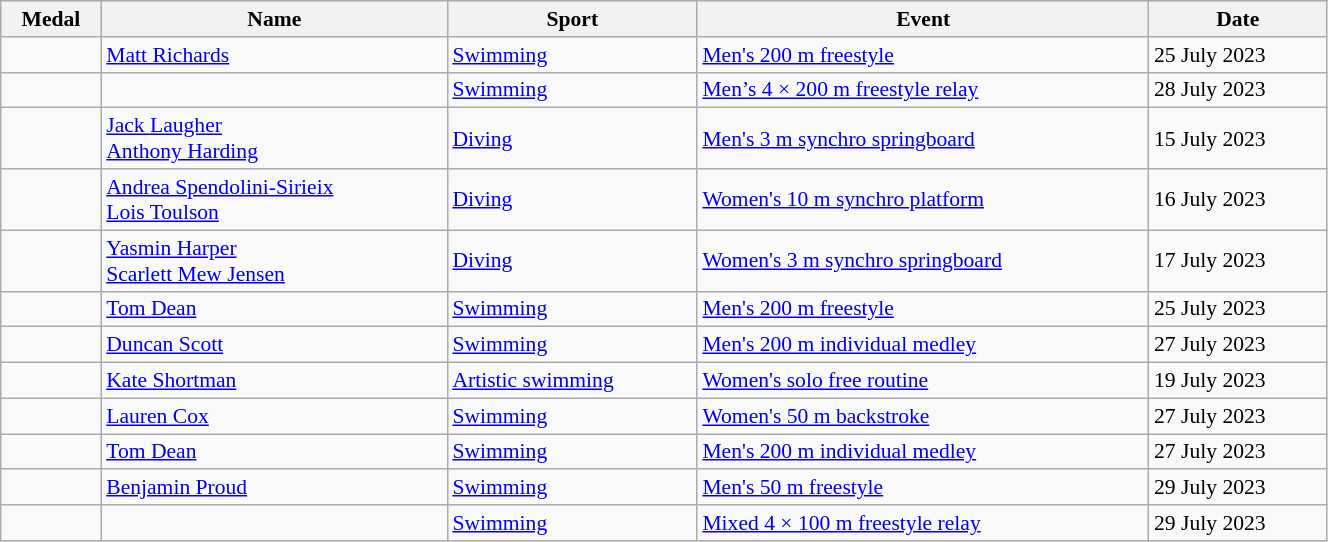<table class="wikitable sortable" style="font-size:90%; width:70%;">
<tr>
<th>Medal</th>
<th>Name</th>
<th>Sport</th>
<th>Event</th>
<th>Date</th>
</tr>
<tr>
<td align=center></td>
<td><a href='#'>Matt Richards</a></td>
<td><a href='#'>Swimming</a></td>
<td><a href='#'>Men's 200 m freestyle</a></td>
<td>25 July 2023</td>
</tr>
<tr>
<td></td>
<td></td>
<td><a href='#'>Swimming</a></td>
<td><a href='#'>Men’s 4 × 200 m freestyle relay</a></td>
<td>28 July 2023</td>
</tr>
<tr>
<td align=center></td>
<td><a href='#'>Jack Laugher</a><br><a href='#'>Anthony Harding</a></td>
<td><a href='#'>Diving</a></td>
<td><a href='#'>Men's 3 m synchro springboard</a></td>
<td>15 July 2023</td>
</tr>
<tr>
<td align=center></td>
<td><a href='#'>Andrea Spendolini-Sirieix</a><br><a href='#'>Lois Toulson</a></td>
<td><a href='#'>Diving</a></td>
<td><a href='#'>Women's 10 m synchro platform</a></td>
<td>16 July 2023</td>
</tr>
<tr>
<td align=center></td>
<td><a href='#'>Yasmin Harper</a><br><a href='#'>Scarlett Mew Jensen</a></td>
<td><a href='#'>Diving</a></td>
<td><a href='#'>Women's  3 m synchro springboard</a></td>
<td>17 July 2023</td>
</tr>
<tr>
<td align=center></td>
<td><a href='#'>Tom Dean</a></td>
<td><a href='#'>Swimming</a></td>
<td><a href='#'>Men's 200 m freestyle</a></td>
<td>25 July 2023</td>
</tr>
<tr>
<td align=center></td>
<td><a href='#'>Duncan Scott</a></td>
<td><a href='#'>Swimming</a></td>
<td><a href='#'>Men's 200 m individual medley</a></td>
<td>27 July 2023</td>
</tr>
<tr>
<td align=center></td>
<td><a href='#'>Kate Shortman</a></td>
<td><a href='#'>Artistic swimming</a></td>
<td><a href='#'>Women's solo free routine</a></td>
<td>19 July 2023</td>
</tr>
<tr>
<td align=center></td>
<td><a href='#'>Lauren Cox</a></td>
<td><a href='#'>Swimming</a></td>
<td><a href='#'>Women's 50 m backstroke</a></td>
<td>27 July 2023</td>
</tr>
<tr>
<td align=center></td>
<td><a href='#'>Tom Dean</a></td>
<td><a href='#'>Swimming</a></td>
<td><a href='#'>Men's 200 m individual medley</a></td>
<td>27 July 2023</td>
</tr>
<tr>
<td align=center></td>
<td><a href='#'>Benjamin Proud</a></td>
<td><a href='#'>Swimming</a></td>
<td><a href='#'>Men's 50 m freestyle</a></td>
<td>29 July 2023</td>
</tr>
<tr>
<td></td>
<td></td>
<td><a href='#'>Swimming</a></td>
<td><a href='#'>Mixed 4 × 100 m freestyle relay</a></td>
<td>29 July 2023</td>
</tr>
</table>
